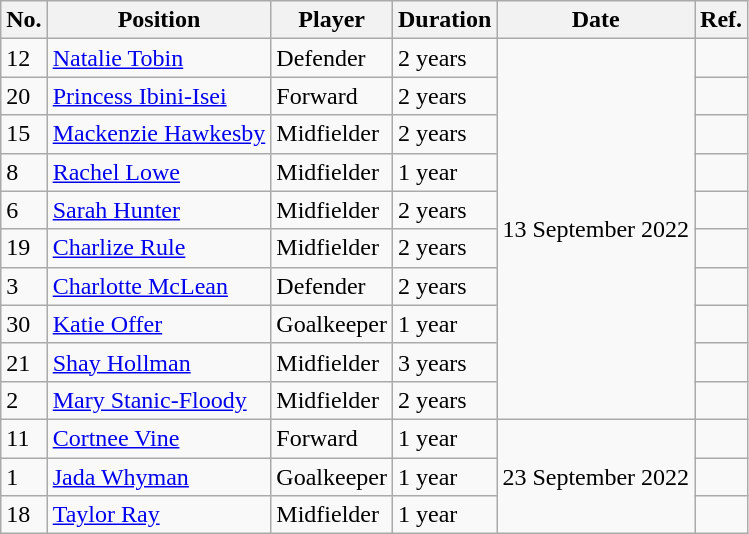<table class="wikitable">
<tr>
<th scope="col">No.</th>
<th scope="col">Position</th>
<th scope="col">Player</th>
<th scope="col">Duration</th>
<th scope="col">Date</th>
<th scope="col">Ref.</th>
</tr>
<tr>
<td>12</td>
<td><a href='#'>Natalie Tobin</a></td>
<td>Defender</td>
<td>2 years</td>
<td rowspan="10">13 September 2022</td>
<td></td>
</tr>
<tr>
<td>20</td>
<td><a href='#'>Princess Ibini-Isei</a></td>
<td>Forward</td>
<td>2 years</td>
<td></td>
</tr>
<tr>
<td>15</td>
<td><a href='#'>Mackenzie Hawkesby</a></td>
<td>Midfielder</td>
<td>2 years</td>
<td></td>
</tr>
<tr>
<td>8</td>
<td><a href='#'>Rachel Lowe</a></td>
<td>Midfielder</td>
<td>1 year</td>
<td></td>
</tr>
<tr>
<td>6</td>
<td><a href='#'>Sarah Hunter</a></td>
<td>Midfielder</td>
<td>2 years</td>
<td></td>
</tr>
<tr>
<td>19</td>
<td><a href='#'>Charlize Rule</a></td>
<td>Midfielder</td>
<td>2 years</td>
<td></td>
</tr>
<tr>
<td>3</td>
<td><a href='#'>Charlotte McLean</a></td>
<td>Defender</td>
<td>2 years</td>
<td></td>
</tr>
<tr>
<td>30</td>
<td><a href='#'>Katie Offer</a></td>
<td>Goalkeeper</td>
<td>1 year</td>
<td></td>
</tr>
<tr>
<td>21</td>
<td><a href='#'>Shay Hollman</a></td>
<td>Midfielder</td>
<td>3 years</td>
<td></td>
</tr>
<tr>
<td>2</td>
<td><a href='#'>Mary Stanic-Floody</a></td>
<td>Midfielder</td>
<td>2 years</td>
<td></td>
</tr>
<tr>
<td>11</td>
<td><a href='#'>Cortnee Vine</a></td>
<td>Forward</td>
<td>1 year</td>
<td rowspan="3">23 September 2022</td>
<td></td>
</tr>
<tr>
<td>1</td>
<td><a href='#'>Jada Whyman</a></td>
<td>Goalkeeper</td>
<td>1 year</td>
<td></td>
</tr>
<tr>
<td>18</td>
<td><a href='#'>Taylor Ray</a></td>
<td>Midfielder</td>
<td>1 year</td>
<td></td>
</tr>
</table>
